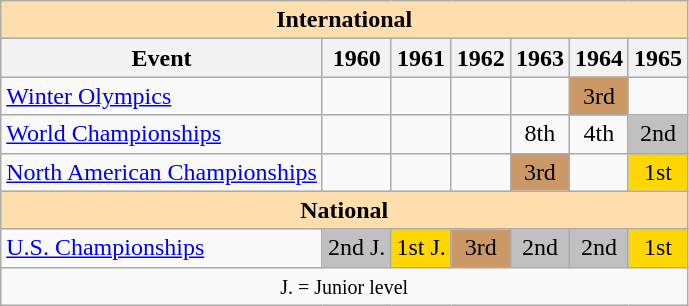<table class="wikitable" style="text-align:center">
<tr>
<th style="background-color: #ffdead; " colspan=7 align=center><strong>International</strong></th>
</tr>
<tr>
<th>Event</th>
<th>1960</th>
<th>1961</th>
<th>1962</th>
<th>1963</th>
<th>1964</th>
<th>1965</th>
</tr>
<tr>
<td align=left><a href='#'>Winter Olympics</a></td>
<td></td>
<td></td>
<td></td>
<td></td>
<td bgcolor=cc9966>3rd</td>
<td></td>
</tr>
<tr>
<td align=left><a href='#'>World Championships</a></td>
<td></td>
<td></td>
<td></td>
<td>8th</td>
<td>4th</td>
<td bgcolor=silver>2nd</td>
</tr>
<tr>
<td align=left><a href='#'>North American Championships</a></td>
<td></td>
<td></td>
<td></td>
<td bgcolor=cc9966>3rd</td>
<td></td>
<td bgcolor=gold>1st</td>
</tr>
<tr>
<th style="background-color: #ffdead; " colspan=7 align=center><strong>National</strong></th>
</tr>
<tr>
<td align=left><a href='#'>U.S. Championships</a></td>
<td bgcolor=silver>2nd J.</td>
<td bgcolor=gold>1st J.</td>
<td bgcolor=cc9966>3rd</td>
<td bgcolor=silver>2nd</td>
<td bgcolor=silver>2nd</td>
<td bgcolor=gold>1st</td>
</tr>
<tr>
<td colspan=7 align=center><small> J. = Junior level </small></td>
</tr>
</table>
